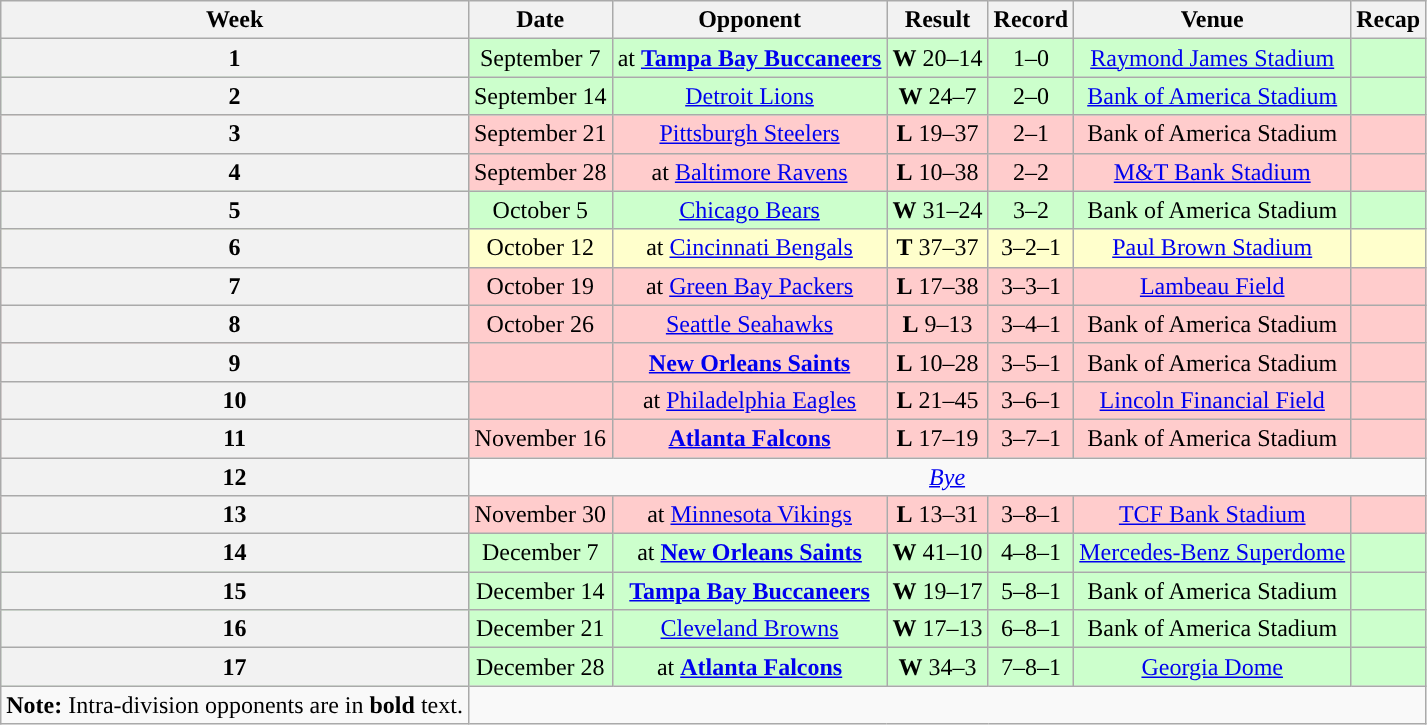<table class="wikitable" style="text-align:center">
<tr>
<th>Week</th>
<th>Date</th>
<th>Opponent</th>
<th>Result</th>
<th>Record</th>
<th>Venue</th>
<th>Recap</th>
</tr>
<tr style="background:#cfc">
<th>1</th>
<td>September 7</td>
<td>at <strong><a href='#'>Tampa Bay Buccaneers</a></strong></td>
<td><strong>W</strong> 20–14</td>
<td>1–0</td>
<td><a href='#'>Raymond James Stadium</a></td>
<td></td>
</tr>
<tr style="background:#cfc">
<th>2</th>
<td>September 14</td>
<td><a href='#'>Detroit Lions</a></td>
<td><strong>W</strong> 24–7</td>
<td>2–0</td>
<td><a href='#'>Bank of America Stadium</a></td>
<td></td>
</tr>
<tr style="background:#fcc">
<th>3</th>
<td>September 21</td>
<td><a href='#'>Pittsburgh Steelers</a></td>
<td><strong>L</strong> 19–37</td>
<td>2–1</td>
<td>Bank of America Stadium</td>
<td></td>
</tr>
<tr style="background:#fcc">
<th>4</th>
<td>September 28</td>
<td>at <a href='#'>Baltimore Ravens</a></td>
<td><strong>L</strong> 10–38</td>
<td>2–2</td>
<td><a href='#'>M&T Bank Stadium</a></td>
<td></td>
</tr>
<tr style="background:#cfc">
<th>5</th>
<td>October 5</td>
<td><a href='#'>Chicago Bears</a></td>
<td><strong>W</strong> 31–24</td>
<td>3–2</td>
<td>Bank of America Stadium</td>
<td></td>
</tr>
<tr style="background:#ffc;">
<th>6</th>
<td>October 12</td>
<td>at <a href='#'>Cincinnati Bengals</a></td>
<td><strong>T</strong> 37–37 </td>
<td>3–2–1</td>
<td><a href='#'>Paul Brown Stadium</a></td>
<td></td>
</tr>
<tr style="background:#fcc">
<th>7</th>
<td>October 19</td>
<td>at <a href='#'>Green Bay Packers</a></td>
<td><strong>L</strong> 17–38</td>
<td>3–3–1</td>
<td><a href='#'>Lambeau Field</a></td>
<td></td>
</tr>
<tr style="background:#fcc;">
<th>8</th>
<td>October 26</td>
<td><a href='#'>Seattle Seahawks</a></td>
<td><strong>L</strong> 9–13</td>
<td>3–4–1</td>
<td>Bank of America Stadium</td>
<td></td>
</tr>
<tr style="background:#fcc">
<th>9</th>
<td></td>
<td><strong><a href='#'>New Orleans Saints</a></strong></td>
<td><strong>L</strong> 10–28</td>
<td>3–5–1</td>
<td>Bank of America Stadium</td>
<td></td>
</tr>
<tr style="background:#fcc">
<th>10</th>
<td></td>
<td>at <a href='#'>Philadelphia Eagles</a></td>
<td><strong>L</strong> 21–45</td>
<td>3–6–1</td>
<td><a href='#'>Lincoln Financial Field</a></td>
<td></td>
</tr>
<tr style="background:#fcc">
<th>11</th>
<td>November 16</td>
<td><strong><a href='#'>Atlanta Falcons</a></strong></td>
<td><strong>L</strong> 17–19</td>
<td>3–7–1</td>
<td>Bank of America Stadium</td>
<td></td>
</tr>
<tr>
<th>12</th>
<td colspan="6"><em><a href='#'>Bye</a></em></td>
</tr>
<tr style="background:#fcc">
<th>13</th>
<td>November 30</td>
<td>at <a href='#'>Minnesota Vikings</a></td>
<td><strong>L</strong> 13–31</td>
<td>3–8–1</td>
<td><a href='#'>TCF Bank Stadium</a></td>
<td></td>
</tr>
<tr style="background:#cfc">
<th>14</th>
<td>December 7</td>
<td>at <strong><a href='#'>New Orleans Saints</a></strong></td>
<td><strong>W</strong> 41–10</td>
<td>4–8–1</td>
<td><a href='#'>Mercedes-Benz Superdome</a></td>
<td></td>
</tr>
<tr style="background:#cfc">
<th>15</th>
<td>December 14</td>
<td><strong><a href='#'>Tampa Bay Buccaneers</a></strong></td>
<td><strong>W</strong> 19–17</td>
<td>5–8–1</td>
<td>Bank of America Stadium</td>
<td></td>
</tr>
<tr style="background:#cfc">
<th>16</th>
<td>December 21</td>
<td><a href='#'>Cleveland Browns</a></td>
<td><strong>W</strong> 17–13</td>
<td>6–8–1</td>
<td>Bank of America Stadium</td>
<td></td>
</tr>
<tr style="background:#cfc">
<th>17</th>
<td>December 28</td>
<td>at <strong><a href='#'>Atlanta Falcons</a></strong></td>
<td><strong>W</strong> 34–3</td>
<td>7–8–1</td>
<td><a href='#'>Georgia Dome</a></td>
<td></td>
</tr>
<tr>
<td><strong>Note:</strong> Intra-division opponents are in <strong>bold</strong> text.</td>
</tr>
</table>
